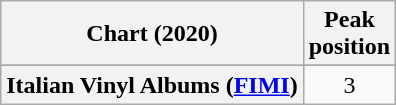<table class="wikitable sortable plainrowheaders" style="text-align:center">
<tr>
<th scope="col">Chart (2020)</th>
<th scope="col">Peak<br>position</th>
</tr>
<tr>
</tr>
<tr>
<th scope="row">Italian Vinyl Albums (<a href='#'>FIMI</a>)</th>
<td>3</td>
</tr>
</table>
